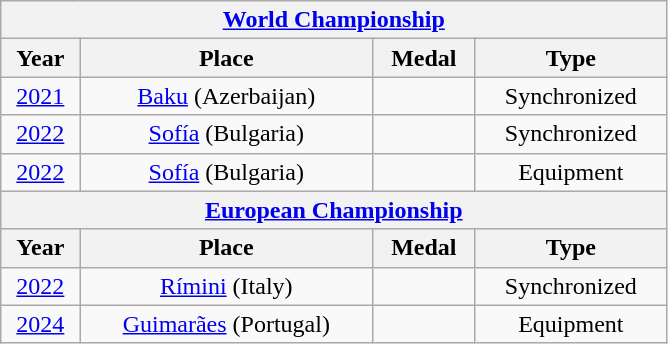<table class="wikitable center col2izq" style="text-align:center;width:445px;">
<tr>
<th colspan="4"><a href='#'>World Championship</a></th>
</tr>
<tr>
<th>Year</th>
<th>Place</th>
<th>Medal</th>
<th>Type</th>
</tr>
<tr>
<td><a href='#'>2021</a></td>
<td><a href='#'>Baku</a> (Azerbaijan)</td>
<td></td>
<td>Synchronized</td>
</tr>
<tr>
<td><a href='#'>2022</a></td>
<td><a href='#'>Sofía</a> (Bulgaria)</td>
<td></td>
<td>Synchronized</td>
</tr>
<tr>
<td><a href='#'>2022</a></td>
<td><a href='#'>Sofía</a> (Bulgaria)</td>
<td></td>
<td>Equipment</td>
</tr>
<tr>
<th colspan="4"><a href='#'>European Championship</a></th>
</tr>
<tr>
<th>Year</th>
<th>Place</th>
<th>Medal</th>
<th>Type</th>
</tr>
<tr>
<td><a href='#'>2022</a></td>
<td><a href='#'>Rímini</a> (Italy)</td>
<td></td>
<td>Synchronized</td>
</tr>
<tr>
<td><a href='#'>2024</a></td>
<td><a href='#'>Guimarães</a> (Portugal)</td>
<td></td>
<td>Equipment</td>
</tr>
</table>
